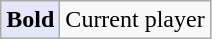<table class=wikitable>
<tr>
<td bgcolor=E6E6FA><strong>Bold</strong></td>
<td>Current player</td>
</tr>
</table>
